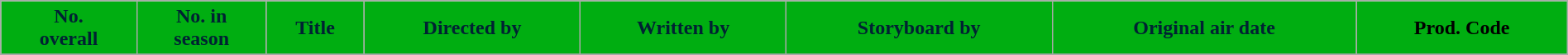<table class="wikitable plainrowheaders" width="100%">
<tr>
<th ! style="background:#00AE11; color:#023; text-align:center;">No.<br>overall</th>
<th ! style="background:#00AE11; color:#023; text-align:center;">No. in<br>season</th>
<th ! style="background:#00AE11; color:#023; text-align:center;">Title</th>
<th ! style="background:#00AE11; color:#023; text-align:center;">Directed by</th>
<th ! style="background:#00AE11; color:#023; text-align:center;">Written by</th>
<th ! style="background:#00AE11; color:#023; text-align:center;">Storyboard by</th>
<th ! style="background:#00AE11; color:#023; text-align:center;">Original air date</th>
<th ! style="background:#00AE11; text-align:center;">Prod. Code</th>
</tr>
<tr>
</tr>
</table>
